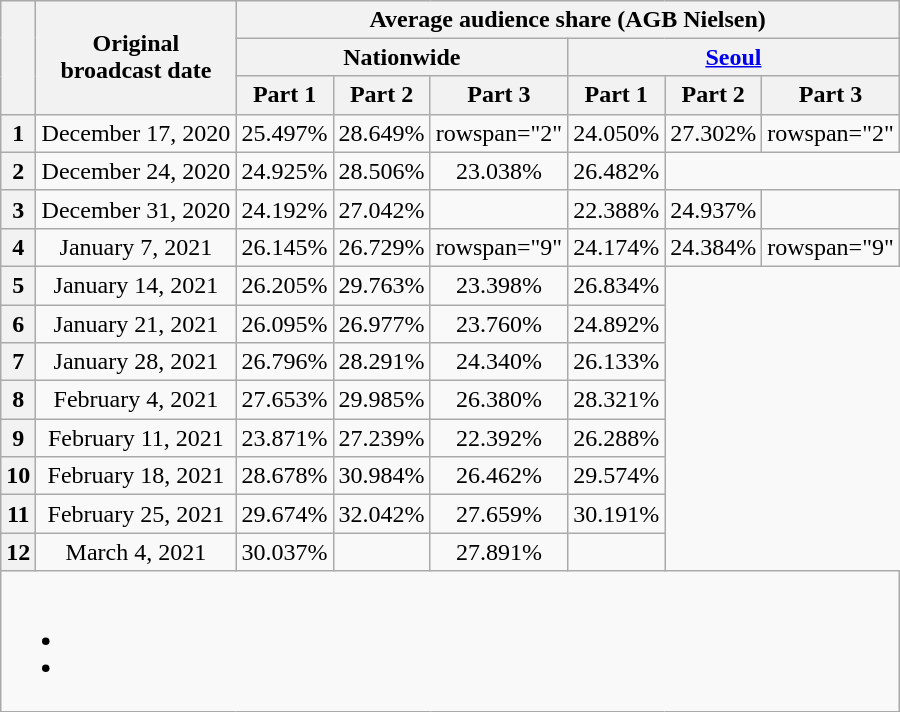<table class="wikitable" style="text-align:center;max-width:600px; margin-left: auto; margin-right: auto; border: none;">
<tr>
</tr>
<tr>
<th rowspan=3></th>
<th rowspan=3>Original broadcast date</th>
<th colspan=6>Average audience share (AGB Nielsen)</th>
</tr>
<tr>
<th colspan=3>Nationwide</th>
<th colspan=3><a href='#'>Seoul</a></th>
</tr>
<tr>
<th>Part 1</th>
<th>Part 2</th>
<th>Part 3</th>
<th>Part 1</th>
<th>Part 2</th>
<th>Part 3</th>
</tr>
<tr>
<th>1</th>
<td>December 17, 2020</td>
<td>25.497%</td>
<td>28.649%</td>
<td>rowspan="2" </td>
<td>24.050%</td>
<td>27.302%</td>
<td>rowspan="2" </td>
</tr>
<tr>
<th>2</th>
<td>December 24, 2020</td>
<td>24.925%</td>
<td>28.506%</td>
<td>23.038%</td>
<td>26.482%</td>
</tr>
<tr>
<th>3</th>
<td>December 31, 2020</td>
<td>24.192%</td>
<td>27.042%</td>
<td></td>
<td>22.388%</td>
<td>24.937%</td>
<td></td>
</tr>
<tr>
<th>4</th>
<td>January 7, 2021</td>
<td>26.145%</td>
<td>26.729%</td>
<td>rowspan="9" </td>
<td>24.174%</td>
<td>24.384%</td>
<td>rowspan="9" </td>
</tr>
<tr>
<th>5</th>
<td>January 14, 2021</td>
<td>26.205%</td>
<td>29.763%</td>
<td>23.398%</td>
<td>26.834%</td>
</tr>
<tr>
<th>6</th>
<td>January 21, 2021</td>
<td>26.095%</td>
<td>26.977%</td>
<td>23.760%</td>
<td>24.892%</td>
</tr>
<tr>
<th>7</th>
<td>January 28, 2021</td>
<td>26.796%</td>
<td>28.291%</td>
<td>24.340%</td>
<td>26.133%</td>
</tr>
<tr>
<th>8</th>
<td>February 4, 2021</td>
<td>27.653%</td>
<td>29.985%</td>
<td>26.380%</td>
<td>28.321%</td>
</tr>
<tr>
<th>9</th>
<td>February 11, 2021</td>
<td>23.871%</td>
<td>27.239%</td>
<td>22.392%</td>
<td>26.288%</td>
</tr>
<tr>
<th>10</th>
<td>February 18, 2021</td>
<td>28.678%</td>
<td>30.984%</td>
<td>26.462%</td>
<td>29.574%</td>
</tr>
<tr>
<th>11</th>
<td>February 25, 2021</td>
<td>29.674%</td>
<td>32.042%</td>
<td>27.659%</td>
<td>30.191%</td>
</tr>
<tr>
<th>12</th>
<td>March 4, 2021</td>
<td>30.037%</td>
<td></td>
<td>27.891%</td>
<td></td>
</tr>
<tr>
<td colspan="8"><br><ul><li></li><li></li></ul></td>
</tr>
</table>
